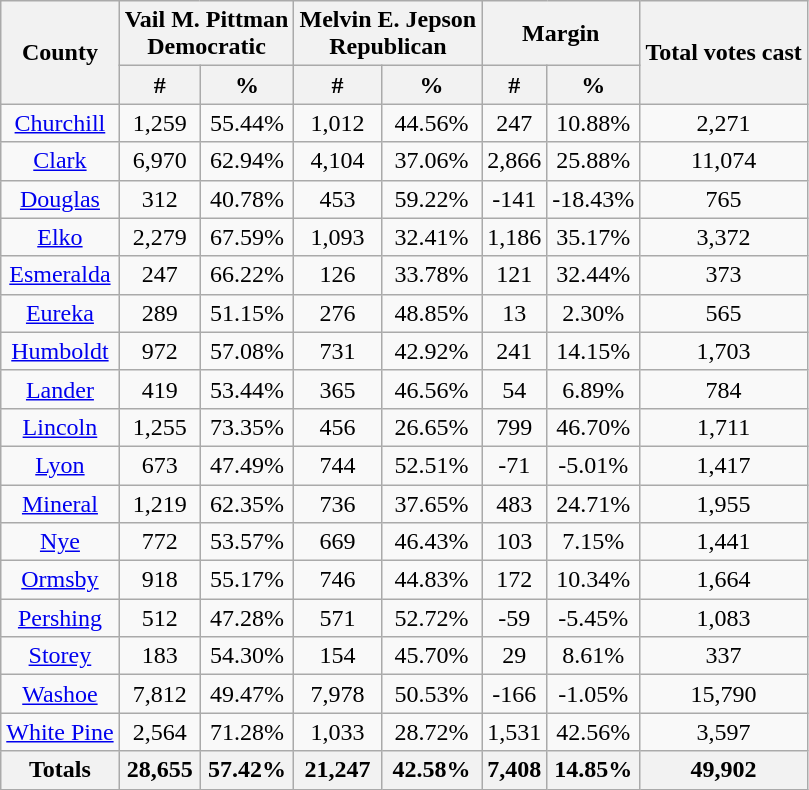<table class="wikitable sortable" style="text-align:center">
<tr>
<th rowspan="2">County</th>
<th style="text-align:center;" colspan="2">Vail M. Pittman<br>Democratic</th>
<th style="text-align:center;" colspan="2">Melvin E. Jepson<br>Republican</th>
<th style="text-align:center;" colspan="2">Margin</th>
<th style="text-align:center;" rowspan="2">Total votes cast</th>
</tr>
<tr>
<th style="text-align:center;" data-sort-type="number">#</th>
<th style="text-align:center;" data-sort-type="number">%</th>
<th style="text-align:center;" data-sort-type="number">#</th>
<th style="text-align:center;" data-sort-type="number">%</th>
<th style="text-align:center;" data-sort-type="number">#</th>
<th style="text-align:center;" data-sort-type="number">%</th>
</tr>
<tr style="text-align:center;">
<td><a href='#'>Churchill</a></td>
<td>1,259</td>
<td>55.44%</td>
<td>1,012</td>
<td>44.56%</td>
<td>247</td>
<td>10.88%</td>
<td>2,271</td>
</tr>
<tr style="text-align:center;">
<td><a href='#'>Clark</a></td>
<td>6,970</td>
<td>62.94%</td>
<td>4,104</td>
<td>37.06%</td>
<td>2,866</td>
<td>25.88%</td>
<td>11,074</td>
</tr>
<tr style="text-align:center;">
<td><a href='#'>Douglas</a></td>
<td>312</td>
<td>40.78%</td>
<td>453</td>
<td>59.22%</td>
<td>-141</td>
<td>-18.43%</td>
<td>765</td>
</tr>
<tr style="text-align:center;">
<td><a href='#'>Elko</a></td>
<td>2,279</td>
<td>67.59%</td>
<td>1,093</td>
<td>32.41%</td>
<td>1,186</td>
<td>35.17%</td>
<td>3,372</td>
</tr>
<tr style="text-align:center;">
<td><a href='#'>Esmeralda</a></td>
<td>247</td>
<td>66.22%</td>
<td>126</td>
<td>33.78%</td>
<td>121</td>
<td>32.44%</td>
<td>373</td>
</tr>
<tr style="text-align:center;">
<td><a href='#'>Eureka</a></td>
<td>289</td>
<td>51.15%</td>
<td>276</td>
<td>48.85%</td>
<td>13</td>
<td>2.30%</td>
<td>565</td>
</tr>
<tr style="text-align:center;">
<td><a href='#'>Humboldt</a></td>
<td>972</td>
<td>57.08%</td>
<td>731</td>
<td>42.92%</td>
<td>241</td>
<td>14.15%</td>
<td>1,703</td>
</tr>
<tr style="text-align:center;">
<td><a href='#'>Lander</a></td>
<td>419</td>
<td>53.44%</td>
<td>365</td>
<td>46.56%</td>
<td>54</td>
<td>6.89%</td>
<td>784</td>
</tr>
<tr style="text-align:center;">
<td><a href='#'>Lincoln</a></td>
<td>1,255</td>
<td>73.35%</td>
<td>456</td>
<td>26.65%</td>
<td>799</td>
<td>46.70%</td>
<td>1,711</td>
</tr>
<tr style="text-align:center;">
<td><a href='#'>Lyon</a></td>
<td>673</td>
<td>47.49%</td>
<td>744</td>
<td>52.51%</td>
<td>-71</td>
<td>-5.01%</td>
<td>1,417</td>
</tr>
<tr style="text-align:center;">
<td><a href='#'>Mineral</a></td>
<td>1,219</td>
<td>62.35%</td>
<td>736</td>
<td>37.65%</td>
<td>483</td>
<td>24.71%</td>
<td>1,955</td>
</tr>
<tr style="text-align:center;">
<td><a href='#'>Nye</a></td>
<td>772</td>
<td>53.57%</td>
<td>669</td>
<td>46.43%</td>
<td>103</td>
<td>7.15%</td>
<td>1,441</td>
</tr>
<tr style="text-align:center;">
<td><a href='#'>Ormsby</a></td>
<td>918</td>
<td>55.17%</td>
<td>746</td>
<td>44.83%</td>
<td>172</td>
<td>10.34%</td>
<td>1,664</td>
</tr>
<tr style="text-align:center;">
<td><a href='#'>Pershing</a></td>
<td>512</td>
<td>47.28%</td>
<td>571</td>
<td>52.72%</td>
<td>-59</td>
<td>-5.45%</td>
<td>1,083</td>
</tr>
<tr style="text-align:center;">
<td><a href='#'>Storey</a></td>
<td>183</td>
<td>54.30%</td>
<td>154</td>
<td>45.70%</td>
<td>29</td>
<td>8.61%</td>
<td>337</td>
</tr>
<tr style="text-align:center;">
<td><a href='#'>Washoe</a></td>
<td>7,812</td>
<td>49.47%</td>
<td>7,978</td>
<td>50.53%</td>
<td>-166</td>
<td>-1.05%</td>
<td>15,790</td>
</tr>
<tr style="text-align:center;">
<td><a href='#'>White Pine</a></td>
<td>2,564</td>
<td>71.28%</td>
<td>1,033</td>
<td>28.72%</td>
<td>1,531</td>
<td>42.56%</td>
<td>3,597</td>
</tr>
<tr style="text-align:center;">
<th>Totals</th>
<th>28,655</th>
<th>57.42%</th>
<th>21,247</th>
<th>42.58%</th>
<th>7,408</th>
<th>14.85%</th>
<th>49,902</th>
</tr>
</table>
